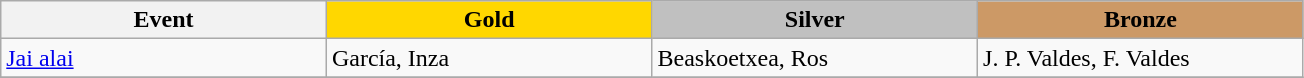<table class="wikitable" style="max-width: 23cm; width: 100%">
<tr>
<th scope="col">Event</th>
<th scope="col" style="background-color:gold; width:25%">Gold</th>
<th scope="col" style="background-color:silver; width:25%; width:25%">Silver</th>
<th scope="col" style="background-color:#cc9966; width:25%">Bronze</th>
</tr>
<tr>
<td><a href='#'>Jai alai</a></td>
<td> García, Inza</td>
<td> Beaskoetxea, Ros</td>
<td> J. P. Valdes, F. Valdes</td>
</tr>
<tr>
</tr>
</table>
